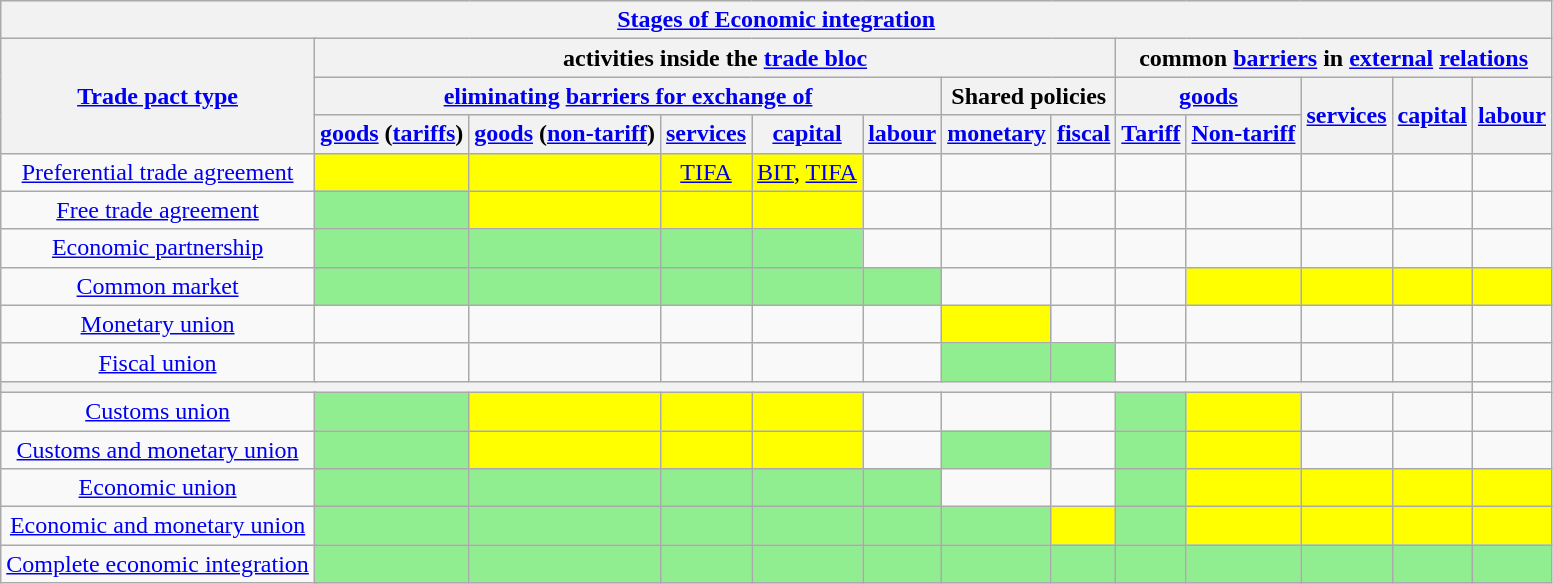<table class="wikitable toccolours" style="border-collapse:collapse" cellspacing="0" cellpadding="4" border="1">
<tr bgcolor="#ececec">
<th colspan="14"><a href='#'>Stages of Economic integration</a></th>
</tr>
<tr bgcolor="#ececec">
<th colspan="2" rowspan="3"><a href='#'>Trade pact type</a></th>
<th colspan="7">activities inside the <a href='#'>trade bloc</a></th>
<th colspan="5">common <a href='#'>barriers</a> in <a href='#'>external</a> <a href='#'>relations</a></th>
</tr>
<tr bgcolor="#ececec">
<th colspan="5"><a href='#'>eliminating</a> <a href='#'>barriers for exchange of</a></th>
<th colspan="2">Shared policies</th>
<th colspan="2"><a href='#'>goods</a></th>
<th rowspan="2"><a href='#'>services</a></th>
<th rowspan="2"><a href='#'>capital</a></th>
<th rowspan="2"><a href='#'>labour</a></th>
</tr>
<tr bgcolor="#ececec">
<th><a href='#'>goods</a> (<a href='#'>tariffs</a>)</th>
<th><a href='#'>goods</a> (<a href='#'>non-tariff</a>)</th>
<th><a href='#'>services</a></th>
<th><a href='#'>capital</a></th>
<th><a href='#'>labour</a></th>
<th><a href='#'>monetary</a></th>
<th><a href='#'>fiscal</a></th>
<th><a href='#'>Tariff</a></th>
<th><a href='#'>Non-tariff</a></th>
</tr>
<tr>
<td colspan="2" align="center"><a href='#'>Preferential trade agreement</a></td>
<td bgcolor="yellow"></td>
<td bgcolor="yellow"></td>
<td bgcolor="yellow" align="center"><a href='#'>TIFA</a></td>
<td bgcolor="yellow" align="center"><a href='#'>BIT</a>, <a href='#'>TIFA</a></td>
<td></td>
<td></td>
<td></td>
<td></td>
<td></td>
<td></td>
<td></td>
<td></td>
</tr>
<tr>
<td colspan="2" align="center"><a href='#'>Free trade agreement</a></td>
<td bgcolor="lightgreen"></td>
<td bgcolor="yellow"></td>
<td bgcolor="yellow"></td>
<td bgcolor="yellow"></td>
<td></td>
<td></td>
<td></td>
<td></td>
<td></td>
<td></td>
<td></td>
<td></td>
</tr>
<tr>
<td colspan="2" align="center"><a href='#'>Economic partnership</a></td>
<td bgcolor="lightgreen"></td>
<td bgcolor="lightgreen"></td>
<td bgcolor="lightgreen"></td>
<td bgcolor="lightgreen"></td>
<td></td>
<td></td>
<td></td>
<td></td>
<td></td>
<td></td>
<td></td>
<td></td>
</tr>
<tr>
<td colspan="2" align="center"><a href='#'>Common market</a></td>
<td bgcolor="lightgreen"></td>
<td bgcolor="lightgreen"></td>
<td bgcolor="lightgreen"></td>
<td bgcolor="lightgreen"></td>
<td bgcolor="lightgreen"></td>
<td></td>
<td></td>
<td></td>
<td bgcolor="yellow"></td>
<td bgcolor="yellow"></td>
<td bgcolor="yellow"></td>
<td bgcolor="yellow"></td>
</tr>
<tr>
<td colspan="2" align="center"><a href='#'>Monetary union</a></td>
<td></td>
<td></td>
<td></td>
<td></td>
<td></td>
<td bgcolor="yellow"></td>
<td></td>
<td></td>
<td></td>
<td></td>
<td></td>
<td></td>
</tr>
<tr>
<td colspan="2" align="center"><a href='#'>Fiscal union</a></td>
<td></td>
<td></td>
<td></td>
<td></td>
<td></td>
<td bgcolor="lightgreen"></td>
<td bgcolor="lightgreen"></td>
<td></td>
<td></td>
<td></td>
<td></td>
<td></td>
</tr>
<tr>
<th colspan="13" !></th>
</tr>
<tr>
<td colspan="2" align="center"><a href='#'>Customs union</a></td>
<td bgcolor="lightgreen"></td>
<td bgcolor="yellow"></td>
<td bgcolor="yellow"></td>
<td bgcolor="yellow"></td>
<td></td>
<td></td>
<td></td>
<td bgcolor="lightgreen"></td>
<td bgcolor="yellow"></td>
<td></td>
<td></td>
<td></td>
</tr>
<tr>
<td colspan="2" align="center"><a href='#'>Customs and monetary union</a></td>
<td bgcolor="lightgreen"></td>
<td bgcolor="yellow"></td>
<td bgcolor="yellow"></td>
<td bgcolor="yellow"></td>
<td></td>
<td bgcolor="lightgreen"></td>
<td></td>
<td bgcolor="lightgreen"></td>
<td bgcolor="yellow"></td>
<td></td>
<td></td>
<td></td>
</tr>
<tr>
<td colspan="2" align="center"><a href='#'>Economic union</a></td>
<td bgcolor="lightgreen"></td>
<td bgcolor="lightgreen"></td>
<td bgcolor="lightgreen"></td>
<td bgcolor="lightgreen"></td>
<td bgcolor="lightgreen"></td>
<td></td>
<td></td>
<td bgcolor="lightgreen"></td>
<td bgcolor="yellow"></td>
<td bgcolor="yellow"></td>
<td bgcolor="yellow"></td>
<td bgcolor="yellow"></td>
</tr>
<tr>
<td colspan="2" align="center"><a href='#'>Economic and monetary union</a></td>
<td bgcolor="lightgreen"></td>
<td bgcolor="lightgreen"></td>
<td bgcolor="lightgreen"></td>
<td bgcolor="lightgreen"></td>
<td bgcolor="lightgreen"></td>
<td bgcolor="lightgreen"></td>
<td bgcolor="yellow"></td>
<td bgcolor="lightgreen"></td>
<td bgcolor="yellow"></td>
<td bgcolor="yellow"></td>
<td bgcolor="yellow"></td>
<td bgcolor="yellow"></td>
</tr>
<tr>
<td colspan="2" align="center"><a href='#'>Complete economic integration</a></td>
<td bgcolor="lightgreen"></td>
<td bgcolor="lightgreen"></td>
<td bgcolor="lightgreen"></td>
<td bgcolor="lightgreen"></td>
<td bgcolor="lightgreen"></td>
<td bgcolor="lightgreen"></td>
<td bgcolor="lightgreen"></td>
<td bgcolor="lightgreen"></td>
<td bgcolor="lightgreen"></td>
<td bgcolor="lightgreen"></td>
<td bgcolor="lightgreen"></td>
<td bgcolor="lightgreen"></td>
</tr>
</table>
